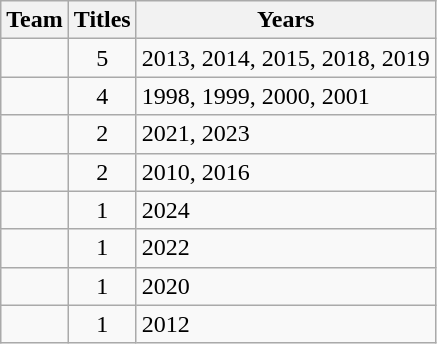<table class="wikitable sortable" style="text-align:center">
<tr>
<th>Team</th>
<th>Titles</th>
<th>Years</th>
</tr>
<tr>
<td style=></td>
<td>5</td>
<td align=left>2013, 2014, 2015, 2018, 2019</td>
</tr>
<tr>
<td style=></td>
<td>4</td>
<td align=left>1998, 1999, 2000, 2001</td>
</tr>
<tr>
<td style=></td>
<td>2</td>
<td align=left>2021, 2023</td>
</tr>
<tr>
<td style=></td>
<td>2</td>
<td align=left>2010, 2016</td>
</tr>
<tr>
<td style=></td>
<td>1</td>
<td align="left">2024</td>
</tr>
<tr>
<td style=></td>
<td>1</td>
<td align="left">2022</td>
</tr>
<tr>
<td style=></td>
<td>1</td>
<td align="left">2020</td>
</tr>
<tr>
<td style=></td>
<td>1</td>
<td align="left">2012</td>
</tr>
</table>
